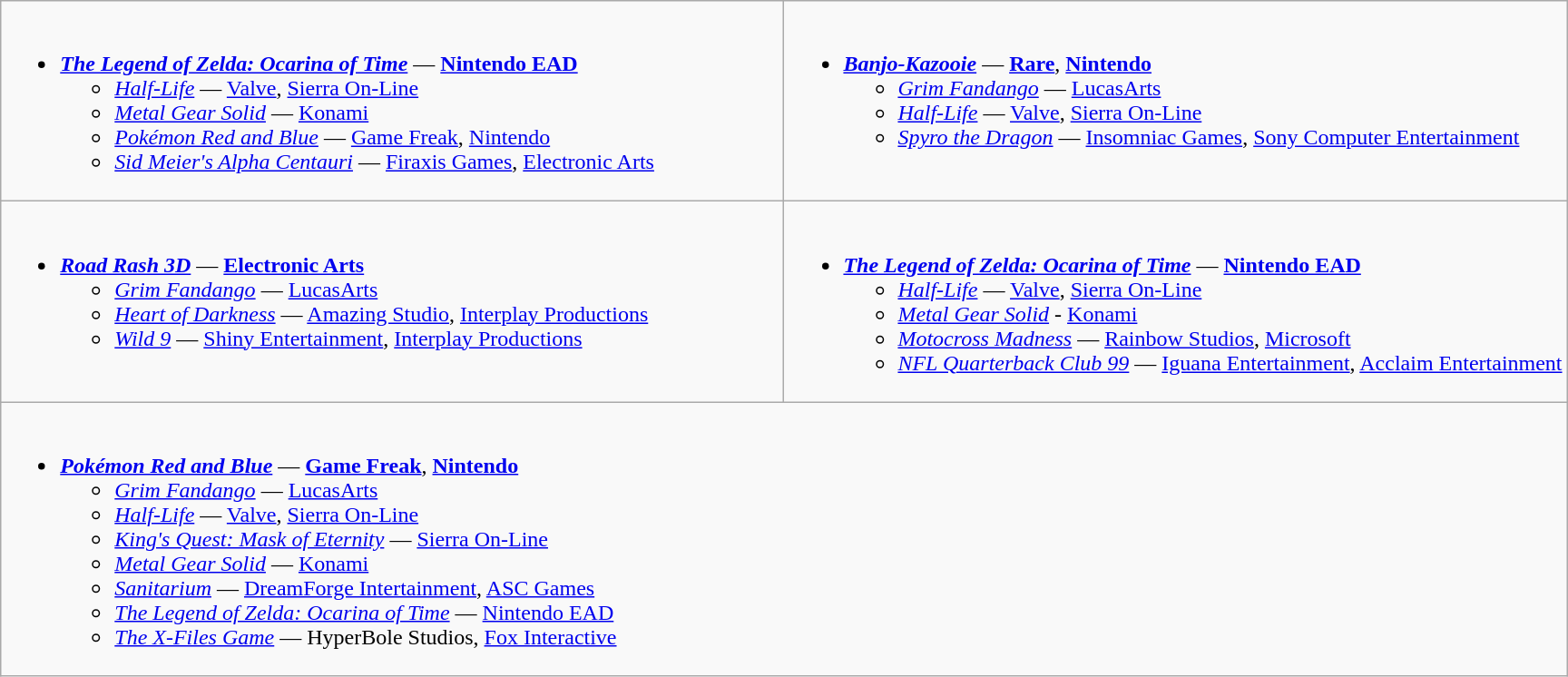<table class="wikitable">
<tr>
<td valign="top" width="50%"><br><ul><li><strong><em><a href='#'>The Legend of Zelda: Ocarina of Time</a></em></strong> — <strong><a href='#'>Nintendo EAD</a></strong><ul><li><em><a href='#'>Half-Life</a></em> — <a href='#'>Valve</a>, <a href='#'>Sierra On-Line</a></li><li><em><a href='#'>Metal Gear Solid</a></em> — <a href='#'>Konami</a></li><li><em><a href='#'>Pokémon Red and Blue</a></em> — <a href='#'>Game Freak</a>, <a href='#'>Nintendo</a></li><li><em><a href='#'>Sid Meier's Alpha Centauri</a></em> — <a href='#'>Firaxis Games</a>, <a href='#'>Electronic Arts</a></li></ul></li></ul></td>
<td valign="top" width="50%"><br><ul><li><strong><em><a href='#'>Banjo-Kazooie</a></em></strong> — <strong><a href='#'>Rare</a></strong>, <strong><a href='#'>Nintendo</a></strong><ul><li><em><a href='#'>Grim Fandango</a></em> — <a href='#'>LucasArts</a></li><li><em><a href='#'>Half-Life</a></em> — <a href='#'>Valve</a>, <a href='#'>Sierra On-Line</a></li><li><em><a href='#'>Spyro the Dragon</a></em> — <a href='#'>Insomniac Games</a>, <a href='#'>Sony Computer Entertainment</a></li></ul></li></ul></td>
</tr>
<tr>
<td valign="top" width="50%"><br><ul><li><strong><em><a href='#'>Road Rash 3D</a></em></strong> — <strong><a href='#'>Electronic Arts</a></strong><ul><li><em><a href='#'>Grim Fandango</a></em> — <a href='#'>LucasArts</a></li><li><em><a href='#'>Heart of Darkness</a></em> — <a href='#'>Amazing Studio</a>, <a href='#'>Interplay Productions</a></li><li><em><a href='#'>Wild 9</a></em> — <a href='#'>Shiny Entertainment</a>, <a href='#'>Interplay Productions</a></li></ul></li></ul></td>
<td valign="top" width="50%"><br><ul><li><strong><em><a href='#'>The Legend of Zelda: Ocarina of Time</a></em></strong> — <strong><a href='#'>Nintendo EAD</a></strong><ul><li><em><a href='#'>Half-Life</a></em> — <a href='#'>Valve</a>, <a href='#'>Sierra On-Line</a></li><li><em><a href='#'>Metal Gear Solid</a></em> - <a href='#'>Konami</a></li><li><em><a href='#'>Motocross Madness</a></em> — <a href='#'>Rainbow Studios</a>, <a href='#'>Microsoft</a></li><li><em><a href='#'>NFL Quarterback Club 99</a></em> — <a href='#'>Iguana Entertainment</a>, <a href='#'>Acclaim Entertainment</a></li></ul></li></ul></td>
</tr>
<tr>
<td valign="top" width="50%" colspan="2"><br><ul><li><strong><em><a href='#'>Pokémon Red and Blue</a></em></strong> — <strong><a href='#'>Game Freak</a></strong>, <strong><a href='#'>Nintendo</a></strong><ul><li><em><a href='#'>Grim Fandango</a></em> — <a href='#'>LucasArts</a></li><li><em><a href='#'>Half-Life</a></em> — <a href='#'>Valve</a>, <a href='#'>Sierra On-Line</a></li><li><em><a href='#'>King's Quest: Mask of Eternity</a></em> — <a href='#'>Sierra On-Line</a></li><li><em><a href='#'>Metal Gear Solid</a></em> — <a href='#'>Konami</a></li><li><em><a href='#'>Sanitarium</a></em> — <a href='#'>DreamForge Intertainment</a>, <a href='#'>ASC Games</a></li><li><em><a href='#'>The Legend of Zelda: Ocarina of Time</a></em> — <a href='#'>Nintendo EAD</a></li><li><em><a href='#'>The X-Files Game</a></em> — HyperBole Studios, <a href='#'>Fox Interactive</a></li></ul></li></ul></td>
</tr>
</table>
